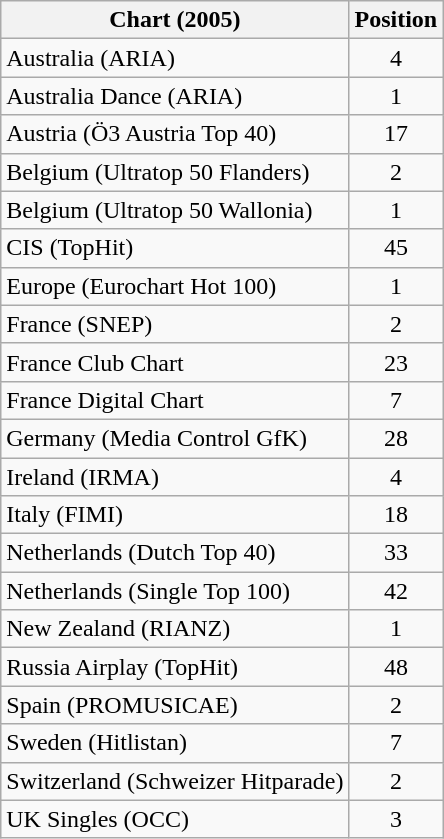<table class="wikitable sortable">
<tr>
<th>Chart (2005)</th>
<th>Position</th>
</tr>
<tr>
<td>Australia (ARIA)</td>
<td align="center">4</td>
</tr>
<tr>
<td>Australia Dance (ARIA)</td>
<td align="center">1</td>
</tr>
<tr>
<td>Austria (Ö3 Austria Top 40)</td>
<td align="center">17</td>
</tr>
<tr>
<td>Belgium (Ultratop 50 Flanders)</td>
<td align="center">2</td>
</tr>
<tr>
<td>Belgium (Ultratop 50 Wallonia)</td>
<td align="center">1</td>
</tr>
<tr>
<td>CIS (TopHit)</td>
<td align="center">45</td>
</tr>
<tr>
<td>Europe (Eurochart Hot 100)</td>
<td align="center">1</td>
</tr>
<tr>
<td>France (SNEP)</td>
<td align="center">2</td>
</tr>
<tr>
<td>France Club Chart</td>
<td align="center">23</td>
</tr>
<tr>
<td>France Digital Chart</td>
<td align="center">7</td>
</tr>
<tr>
<td>Germany (Media Control GfK)</td>
<td align="center">28</td>
</tr>
<tr>
<td>Ireland (IRMA)</td>
<td align="center">4</td>
</tr>
<tr>
<td>Italy (FIMI)</td>
<td align="center">18</td>
</tr>
<tr>
<td>Netherlands (Dutch Top 40)</td>
<td align="center">33</td>
</tr>
<tr>
<td>Netherlands (Single Top 100)</td>
<td align="center">42</td>
</tr>
<tr>
<td>New Zealand (RIANZ)</td>
<td align="center">1</td>
</tr>
<tr>
<td>Russia Airplay (TopHit)</td>
<td align="center">48</td>
</tr>
<tr>
<td>Spain (PROMUSICAE)</td>
<td align="center">2</td>
</tr>
<tr>
<td>Sweden (Hitlistan)</td>
<td align="center">7</td>
</tr>
<tr>
<td>Switzerland (Schweizer Hitparade)</td>
<td align="center">2</td>
</tr>
<tr>
<td>UK Singles (OCC)</td>
<td align="center">3</td>
</tr>
</table>
